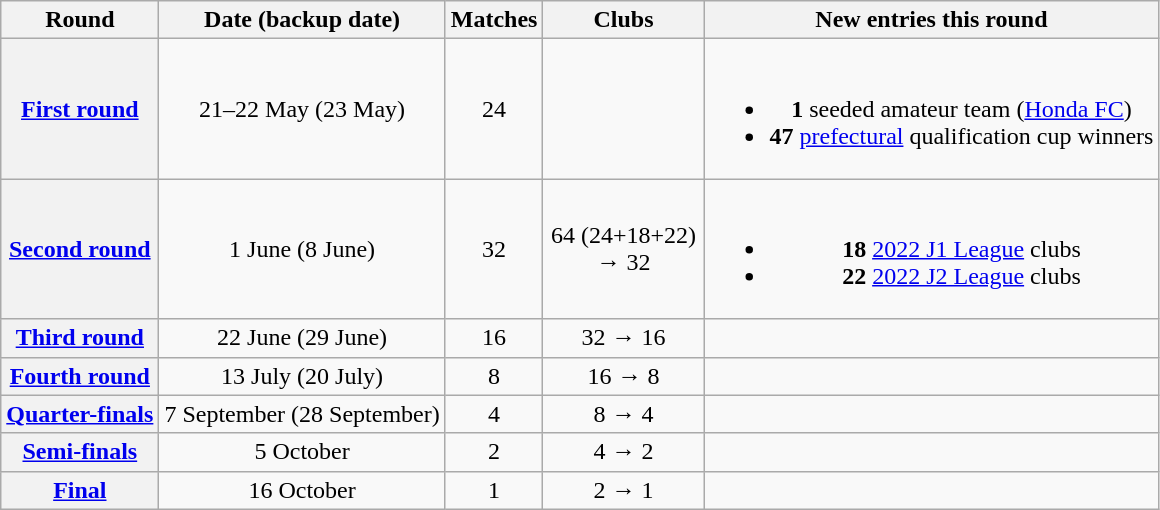<table class="wikitable" style="text-align: center">
<tr>
<th>Round</th>
<th>Date (backup date)</th>
<th>Matches</th>
<th style="width:100px;">Clubs</th>
<th>New entries this round</th>
</tr>
<tr>
<th><a href='#'>First round</a></th>
<td>21–22 May (23 May)</td>
<td>24</td>
<td></td>
<td><br><ul><li><strong>1</strong> seeded amateur team (<a href='#'>Honda FC</a>)</li><li><strong>47</strong> <a href='#'>prefectural</a> qualification cup winners</li></ul></td>
</tr>
<tr>
<th><a href='#'>Second round</a></th>
<td>1 June (8 June)</td>
<td>32</td>
<td>64 (24+18+22) → 32</td>
<td><br><ul><li><strong>18</strong> <a href='#'>2022 J1 League</a> clubs</li><li><strong>22</strong> <a href='#'>2022 J2 League</a> clubs</li></ul></td>
</tr>
<tr>
<th><a href='#'>Third round</a></th>
<td>22 June (29 June)</td>
<td>16</td>
<td>32 → 16</td>
<td></td>
</tr>
<tr>
<th><a href='#'>Fourth round</a></th>
<td>13 July (20 July)</td>
<td>8</td>
<td>16 → 8</td>
<td></td>
</tr>
<tr>
<th><a href='#'>Quarter-finals</a></th>
<td>7 September (28 September)</td>
<td>4</td>
<td>8 → 4</td>
<td></td>
</tr>
<tr>
<th><a href='#'>Semi-finals</a></th>
<td>5 October</td>
<td>2</td>
<td>4 → 2</td>
<td></td>
</tr>
<tr>
<th><a href='#'>Final</a></th>
<td>16 October</td>
<td>1</td>
<td>2 → 1</td>
<td></td>
</tr>
</table>
